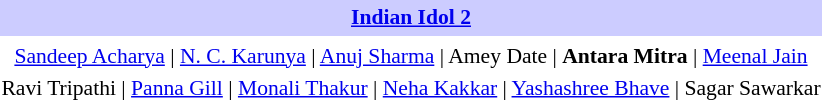<table id="toc" style="margin: auto; line-height: 1.5; font-size: 90%; text-align: left;">
<tr ---->
<td colspan="2" style="background:#ccccff;" align="center"><strong><a href='#'>Indian Idol 2</a></strong></td>
</tr>
<tr ---->
<td align="center"><a href='#'>Sandeep Acharya</a> | <a href='#'>N. C. Karunya</a> | <a href='#'>Anuj Sharma</a> | Amey Date | <strong>Antara Mitra</strong> | <a href='#'>Meenal Jain</a><br>Ravi Tripathi | <a href='#'>Panna Gill</a> | <a href='#'>Monali Thakur</a> | <a href='#'>Neha Kakkar</a> | <a href='#'>Yashashree Bhave</a> | Sagar Sawarkar</td>
</tr>
</table>
